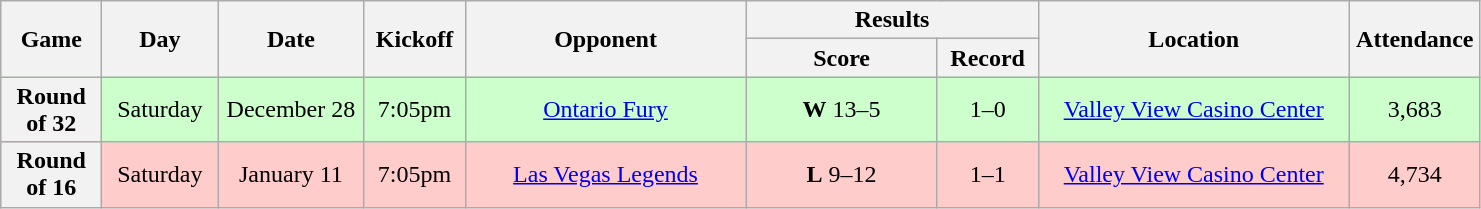<table class="wikitable">
<tr>
<th rowspan="2" width="60">Game</th>
<th rowspan="2" width="70">Day</th>
<th rowspan="2" width="90">Date</th>
<th rowspan="2" width="60">Kickoff</th>
<th rowspan="2" width="180">Opponent</th>
<th colspan="2" width="180">Results</th>
<th rowspan="2" width="200">Location</th>
<th rowspan="2" width="80">Attendance</th>
</tr>
<tr>
<th width="120">Score</th>
<th width="60">Record</th>
</tr>
<tr align="center" bgcolor="#CCFFCC">
<th>Round of 32</th>
<td>Saturday</td>
<td>December 28</td>
<td>7:05pm</td>
<td><a href='#'>Ontario Fury</a></td>
<td><strong>W</strong> 13–5</td>
<td>1–0</td>
<td><a href='#'>Valley View Casino Center</a></td>
<td>3,683</td>
</tr>
<tr align="center" bgcolor="#FFCCCC">
<th>Round of 16</th>
<td>Saturday</td>
<td>January 11</td>
<td>7:05pm</td>
<td><a href='#'>Las Vegas Legends</a></td>
<td><strong>L</strong> 9–12</td>
<td>1–1</td>
<td><a href='#'>Valley View Casino Center</a></td>
<td>4,734</td>
</tr>
</table>
